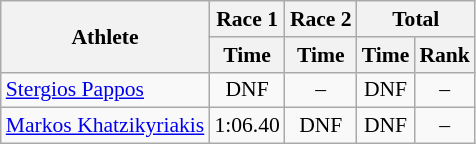<table class="wikitable" style="font-size:90%">
<tr>
<th rowspan="2">Athlete</th>
<th>Race 1</th>
<th>Race 2</th>
<th colspan="2">Total</th>
</tr>
<tr>
<th>Time</th>
<th>Time</th>
<th>Time</th>
<th>Rank</th>
</tr>
<tr>
<td><a href='#'>Stergios Pappos</a></td>
<td align="center">DNF</td>
<td align="center">–</td>
<td align="center">DNF</td>
<td align="center">–</td>
</tr>
<tr>
<td><a href='#'>Markos Khatzikyriakis</a></td>
<td align="center">1:06.40</td>
<td align="center">DNF</td>
<td align="center">DNF</td>
<td align="center">–</td>
</tr>
</table>
